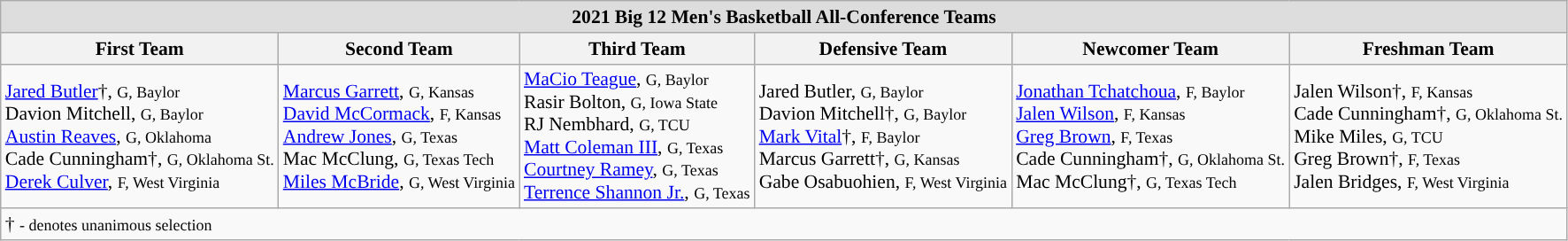<table class="wikitable" style="white-space:nowrap; font-size:90%;">
<tr>
<td colspan="7" style="text-align:center; background:#ddd;"><strong>2021 Big 12 Men's Basketball All-Conference Teams</strong></td>
</tr>
<tr>
<th>First Team</th>
<th>Second Team</th>
<th>Third Team</th>
<th>Defensive Team</th>
<th>Newcomer Team</th>
<th>Freshman Team</th>
</tr>
<tr>
<td><a href='#'>Jared Butler</a>†, <small>G, Baylor</small><br>Davion Mitchell, <small>G, Baylor</small><br><a href='#'>Austin Reaves</a>, <small>G, Oklahoma</small><br>Cade Cunningham†, <small>G, Oklahoma St.</small><br><a href='#'>Derek Culver</a>, <small>F, West Virginia</small><br></td>
<td><a href='#'>Marcus Garrett</a>, <small>G, Kansas</small><br><a href='#'>David McCormack</a>, <small>F, Kansas</small><br><a href='#'>Andrew Jones</a>, <small>G, Texas</small><br>Mac McClung, <small>G, Texas Tech</small><br><a href='#'>Miles McBride</a>, <small>G, West Virginia</small></td>
<td><a href='#'>MaCio Teague</a>, <small>G, Baylor</small><br>Rasir Bolton, <small>G, Iowa State</small><br>RJ Nembhard, <small>G, TCU</small><br><a href='#'>Matt Coleman III</a>, <small>G, Texas</small><br><a href='#'>Courtney Ramey</a>, <small>G, Texas</small><br><a href='#'>Terrence Shannon Jr.</a>, <small>G, Texas</small></td>
<td>Jared Butler, <small>G, Baylor</small><br>Davion Mitchell†, <small>G, Baylor</small><br><a href='#'>Mark Vital</a>†, <small>F, Baylor</small><br>Marcus Garrett†, <small>G, Kansas</small><br>Gabe Osabuohien, <small>F, West Virginia</small></td>
<td><a href='#'>Jonathan Tchatchoua</a>, <small>F, Baylor</small><br><a href='#'>Jalen Wilson</a>, <small>F, Kansas</small><br><a href='#'>Greg Brown</a>, <small>F, Texas</small><br>Cade Cunningham†, <small>G, Oklahoma St.</small><br>Mac McClung†, <small>G, Texas Tech</small></td>
<td>Jalen Wilson†, <small>F, Kansas</small><br>Cade Cunningham†, <small>G, Oklahoma St.</small><br>Mike Miles, <small>G, TCU</small><br>Greg Brown†, <small>F, Texas</small><br>Jalen Bridges, <small>F, West Virginia</small></td>
</tr>
<tr>
<td colspan="7" style="text-align:left;">† <small>- denotes unanimous selection</small></td>
</tr>
</table>
